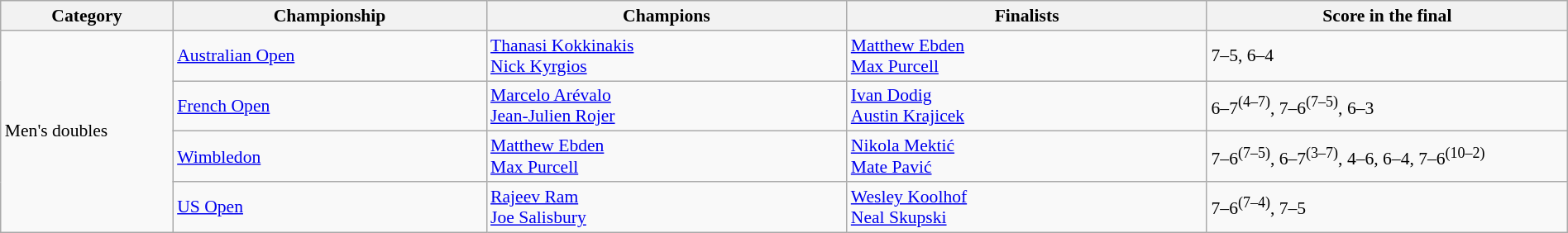<table class="wikitable" style="font-size:90%;" width=100%>
<tr>
<th style="width: 11%;">Category</th>
<th style="width: 20%;">Championship</th>
<th style="width: 23%;">Champions</th>
<th style="width: 23%;">Finalists</th>
<th style="width: 23%;">Score in the final</th>
</tr>
<tr>
<td rowspan="4">Men's doubles</td>
<td><a href='#'>Australian Open</a></td>
<td> <a href='#'>Thanasi Kokkinakis</a> <br>  <a href='#'>Nick Kyrgios</a></td>
<td> <a href='#'>Matthew Ebden</a> <br>  <a href='#'>Max Purcell</a></td>
<td>7–5, 6–4</td>
</tr>
<tr>
<td><a href='#'>French Open</a></td>
<td> <a href='#'>Marcelo Arévalo</a> <br>  <a href='#'>Jean-Julien Rojer</a></td>
<td> <a href='#'>Ivan Dodig</a> <br>  <a href='#'>Austin Krajicek</a></td>
<td>6–7<sup>(4–7)</sup>, 7–6<sup>(7–5)</sup>, 6–3</td>
</tr>
<tr>
<td><a href='#'>Wimbledon</a></td>
<td> <a href='#'>Matthew Ebden</a> <br>  <a href='#'>Max Purcell</a></td>
<td> <a href='#'>Nikola Mektić</a> <br>  <a href='#'>Mate Pavić</a></td>
<td>7–6<sup>(7–5)</sup>, 6–7<sup>(3–7)</sup>, 4–6, 6–4, 7–6<sup>(10–2)</sup></td>
</tr>
<tr>
<td><a href='#'>US Open</a></td>
<td> <a href='#'>Rajeev Ram</a> <br>  <a href='#'>Joe Salisbury</a></td>
<td> <a href='#'>Wesley Koolhof</a> <br>  <a href='#'>Neal Skupski</a></td>
<td>7–6<sup>(7–4)</sup>, 7–5</td>
</tr>
</table>
